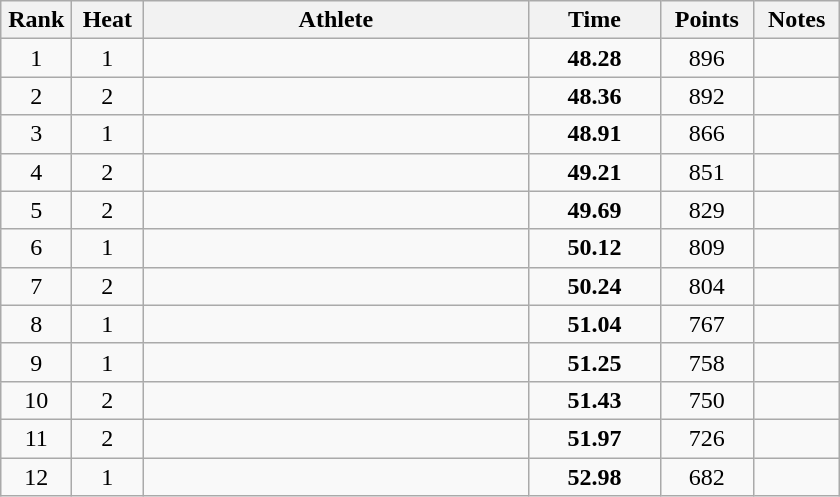<table class="wikitable" style="text-align:center">
<tr>
<th width=40>Rank</th>
<th width=40>Heat</th>
<th width=250>Athlete</th>
<th width=80>Time</th>
<th width=55>Points</th>
<th width=50>Notes</th>
</tr>
<tr>
<td>1</td>
<td>1</td>
<td align=left></td>
<td><strong>48.28</strong></td>
<td>896</td>
<td></td>
</tr>
<tr>
<td>2</td>
<td>2</td>
<td align=left></td>
<td><strong>48.36</strong></td>
<td>892</td>
<td></td>
</tr>
<tr>
<td>3</td>
<td>1</td>
<td align=left></td>
<td><strong>48.91</strong></td>
<td>866</td>
<td></td>
</tr>
<tr>
<td>4</td>
<td>2</td>
<td align=left></td>
<td><strong>49.21</strong></td>
<td>851</td>
<td></td>
</tr>
<tr>
<td>5</td>
<td>2</td>
<td align=left></td>
<td><strong>49.69</strong></td>
<td>829</td>
<td></td>
</tr>
<tr>
<td>6</td>
<td>1</td>
<td align=left></td>
<td><strong>50.12</strong></td>
<td>809</td>
<td></td>
</tr>
<tr>
<td>7</td>
<td>2</td>
<td align=left></td>
<td><strong>50.24</strong></td>
<td>804</td>
<td></td>
</tr>
<tr>
<td>8</td>
<td>1</td>
<td align=left></td>
<td><strong>51.04</strong></td>
<td>767</td>
<td></td>
</tr>
<tr>
<td>9</td>
<td>1</td>
<td align=left></td>
<td><strong>51.25</strong></td>
<td>758</td>
<td></td>
</tr>
<tr>
<td>10</td>
<td>2</td>
<td align=left></td>
<td><strong>51.43</strong></td>
<td>750</td>
<td></td>
</tr>
<tr>
<td>11</td>
<td>2</td>
<td align=left></td>
<td><strong>51.97</strong></td>
<td>726</td>
<td></td>
</tr>
<tr>
<td>12</td>
<td>1</td>
<td align=left></td>
<td><strong>52.98</strong></td>
<td>682</td>
<td></td>
</tr>
</table>
